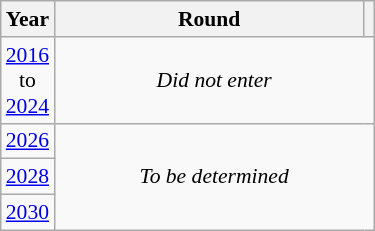<table class="wikitable" style="text-align: center; font-size:90%">
<tr>
<th>Year</th>
<th style="width:200px">Round</th>
<th></th>
</tr>
<tr>
<td><a href='#'>2016</a><br>to<br><a href='#'>2024</a></td>
<td colspan="2"><em>Did not enter</em></td>
</tr>
<tr>
<td><a href='#'>2026</a></td>
<td colspan="2" rowspan="3"><em>To be determined</em></td>
</tr>
<tr>
<td><a href='#'>2028</a></td>
</tr>
<tr>
<td><a href='#'>2030</a></td>
</tr>
</table>
